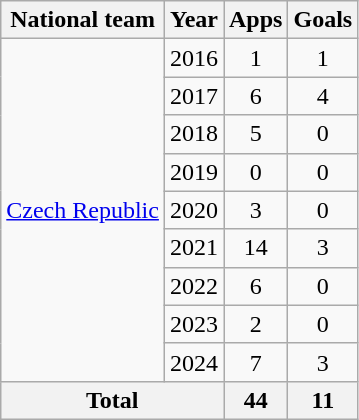<table class="wikitable" style="text-align:center">
<tr>
<th>National team</th>
<th>Year</th>
<th>Apps</th>
<th>Goals</th>
</tr>
<tr>
<td rowspan="9"><a href='#'>Czech Republic</a></td>
<td>2016</td>
<td>1</td>
<td>1</td>
</tr>
<tr>
<td>2017</td>
<td>6</td>
<td>4</td>
</tr>
<tr>
<td>2018</td>
<td>5</td>
<td>0</td>
</tr>
<tr>
<td>2019</td>
<td>0</td>
<td>0</td>
</tr>
<tr>
<td>2020</td>
<td>3</td>
<td>0</td>
</tr>
<tr>
<td>2021</td>
<td>14</td>
<td>3</td>
</tr>
<tr>
<td>2022</td>
<td>6</td>
<td>0</td>
</tr>
<tr>
<td>2023</td>
<td>2</td>
<td>0</td>
</tr>
<tr>
<td>2024</td>
<td>7</td>
<td>3</td>
</tr>
<tr>
<th colspan="2">Total</th>
<th>44</th>
<th>11</th>
</tr>
</table>
